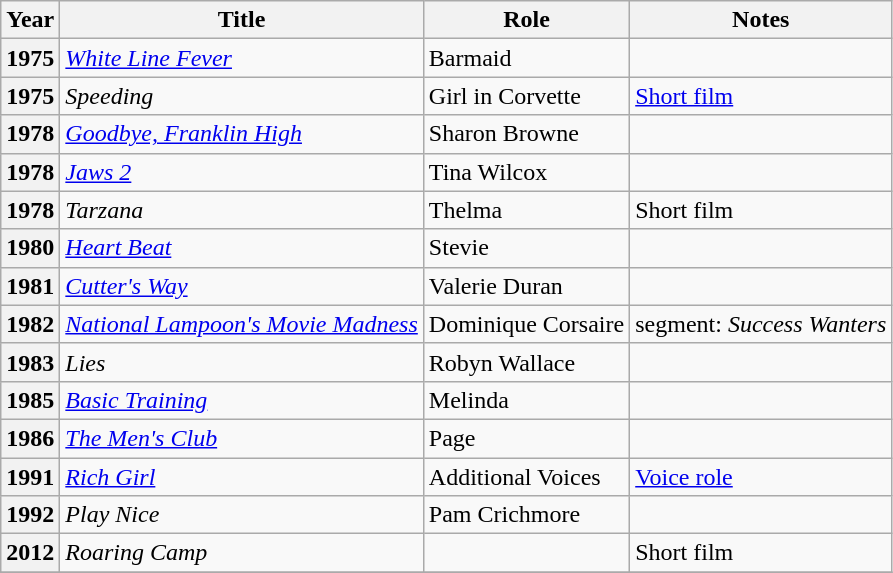<table class="wikitable sortable plainrowheaders">
<tr>
<th>Year</th>
<th>Title</th>
<th>Role</th>
<th>Notes</th>
</tr>
<tr>
<th scope="row">1975</th>
<td><em><a href='#'>White Line Fever</a></em></td>
<td>Barmaid</td>
<td></td>
</tr>
<tr>
<th scope="row">1975</th>
<td><em>Speeding</em></td>
<td>Girl in Corvette</td>
<td><a href='#'>Short film</a></td>
</tr>
<tr>
<th scope="row">1978</th>
<td><em><a href='#'>Goodbye, Franklin High</a></em></td>
<td>Sharon Browne</td>
<td></td>
</tr>
<tr>
<th scope="row">1978</th>
<td><em><a href='#'>Jaws 2</a></em></td>
<td>Tina Wilcox</td>
<td></td>
</tr>
<tr>
<th scope="row">1978</th>
<td><em>Tarzana</em></td>
<td>Thelma</td>
<td>Short film</td>
</tr>
<tr>
<th scope="row">1980</th>
<td><em><a href='#'>Heart Beat</a></em></td>
<td>Stevie</td>
<td></td>
</tr>
<tr>
<th scope="row">1981</th>
<td><em><a href='#'>Cutter's Way</a></em></td>
<td>Valerie Duran</td>
<td></td>
</tr>
<tr>
<th scope="row">1982</th>
<td><em><a href='#'>National Lampoon's Movie Madness</a></em></td>
<td>Dominique Corsaire</td>
<td>segment: <em>Success Wanters</em></td>
</tr>
<tr>
<th scope="row">1983</th>
<td><em>Lies</em></td>
<td>Robyn Wallace</td>
<td></td>
</tr>
<tr>
<th scope="row">1985</th>
<td><em><a href='#'>Basic Training</a></em></td>
<td>Melinda</td>
<td></td>
</tr>
<tr>
<th scope="row">1986</th>
<td><em><a href='#'>The Men's Club</a></em></td>
<td>Page</td>
<td></td>
</tr>
<tr>
<th scope="row">1991</th>
<td><em><a href='#'>Rich Girl</a></em></td>
<td>Additional Voices</td>
<td><a href='#'>Voice role</a></td>
</tr>
<tr>
<th scope="row">1992</th>
<td><em>Play Nice</em></td>
<td>Pam Crichmore</td>
<td></td>
</tr>
<tr>
<th scope="row">2012</th>
<td><em>Roaring Camp</em></td>
<td></td>
<td>Short film</td>
</tr>
<tr>
</tr>
</table>
